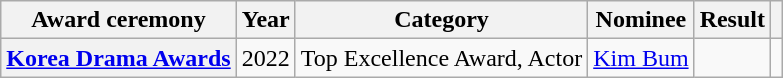<table class="wikitable plainrowheaders sortable">
<tr>
<th scope="col">Award ceremony</th>
<th scope="col">Year</th>
<th scope="col">Category</th>
<th scope="col">Nominee</th>
<th scope="col">Result</th>
<th scope="col" class="unsortable"></th>
</tr>
<tr>
<th scope="row"><a href='#'>Korea Drama Awards</a></th>
<td>2022</td>
<td>Top Excellence Award, Actor</td>
<td><a href='#'>Kim Bum</a></td>
<td></td>
<td></td>
</tr>
</table>
